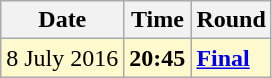<table class="wikitable">
<tr>
<th>Date</th>
<th>Time</th>
<th>Round</th>
</tr>
<tr style=background:lemonchiffon>
<td>8 July 2016</td>
<td><strong>20:45</strong></td>
<td><strong><a href='#'>Final</a></strong></td>
</tr>
</table>
